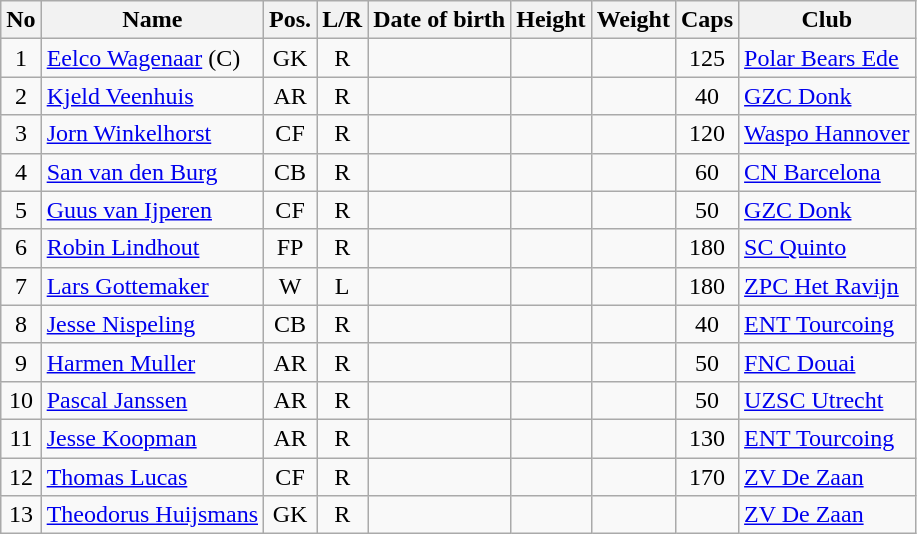<table class="wikitable sortable" style="text-align:center;">
<tr>
<th>No</th>
<th>Name</th>
<th>Pos.</th>
<th>L/R</th>
<th>Date of birth</th>
<th>Height</th>
<th>Weight</th>
<th>Caps</th>
<th>Club</th>
</tr>
<tr>
<td>1</td>
<td align=left><a href='#'>Eelco Wagenaar</a> (C)</td>
<td>GK</td>
<td>R</td>
<td align=left></td>
<td></td>
<td></td>
<td>125</td>
<td align=left> <a href='#'>Polar Bears Ede</a></td>
</tr>
<tr>
<td>2</td>
<td align=left><a href='#'>Kjeld Veenhuis</a></td>
<td>AR</td>
<td>R</td>
<td align=left></td>
<td></td>
<td></td>
<td>40</td>
<td align=left> <a href='#'>GZC Donk</a></td>
</tr>
<tr>
<td>3</td>
<td align=left><a href='#'>Jorn Winkelhorst</a></td>
<td>CF</td>
<td>R</td>
<td align=left></td>
<td></td>
<td></td>
<td>120</td>
<td align=left> <a href='#'>Waspo Hannover</a></td>
</tr>
<tr>
<td>4</td>
<td align=left><a href='#'>San van den Burg</a></td>
<td>CB</td>
<td>R</td>
<td align=left></td>
<td></td>
<td></td>
<td>60</td>
<td align=left> <a href='#'>CN Barcelona</a></td>
</tr>
<tr>
<td>5</td>
<td align=left><a href='#'>Guus van Ijperen</a></td>
<td>CF</td>
<td>R</td>
<td align=left></td>
<td></td>
<td></td>
<td>50</td>
<td align=left> <a href='#'>GZC Donk</a></td>
</tr>
<tr>
<td>6</td>
<td align=left><a href='#'>Robin Lindhout</a></td>
<td>FP</td>
<td>R</td>
<td align=left></td>
<td></td>
<td></td>
<td>180</td>
<td align=left> <a href='#'>SC Quinto</a></td>
</tr>
<tr>
<td>7</td>
<td align=left><a href='#'>Lars Gottemaker</a></td>
<td>W</td>
<td>L</td>
<td align=left></td>
<td></td>
<td></td>
<td>180</td>
<td align=left> <a href='#'>ZPC Het Ravijn</a></td>
</tr>
<tr>
<td>8</td>
<td align=left><a href='#'>Jesse Nispeling</a></td>
<td>CB</td>
<td>R</td>
<td align=left></td>
<td></td>
<td></td>
<td>40</td>
<td align=left> <a href='#'>ENT Tourcoing</a></td>
</tr>
<tr>
<td>9</td>
<td align=left><a href='#'>Harmen Muller</a></td>
<td>AR</td>
<td>R</td>
<td align=left></td>
<td></td>
<td></td>
<td>50</td>
<td align=left> <a href='#'>FNC Douai</a></td>
</tr>
<tr>
<td>10</td>
<td align=left><a href='#'>Pascal Janssen</a></td>
<td>AR</td>
<td>R</td>
<td align=left></td>
<td></td>
<td></td>
<td>50</td>
<td align=left> <a href='#'>UZSC Utrecht</a></td>
</tr>
<tr>
<td>11</td>
<td align=left><a href='#'>Jesse Koopman</a></td>
<td>AR</td>
<td>R</td>
<td align=left></td>
<td></td>
<td></td>
<td>130</td>
<td align=left> <a href='#'>ENT Tourcoing</a></td>
</tr>
<tr>
<td>12</td>
<td align=left><a href='#'>Thomas Lucas</a></td>
<td>CF</td>
<td>R</td>
<td align=left></td>
<td></td>
<td></td>
<td>170</td>
<td align=left> <a href='#'>ZV De Zaan</a></td>
</tr>
<tr>
<td>13</td>
<td align=left><a href='#'>Theodorus Huijsmans</a></td>
<td>GK</td>
<td>R</td>
<td align=left></td>
<td></td>
<td></td>
<td></td>
<td align=left> <a href='#'>ZV De Zaan</a></td>
</tr>
</table>
